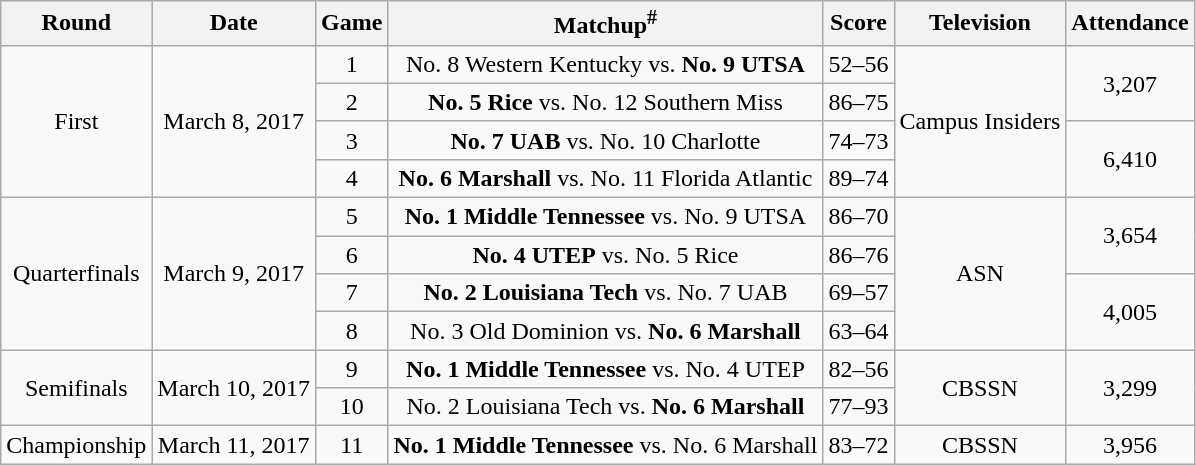<table class="wikitable" style="text-align:center">
<tr>
<th>Round</th>
<th>Date</th>
<th>Game</th>
<th>Matchup<sup>#</sup></th>
<th>Score</th>
<th>Television</th>
<th>Attendance</th>
</tr>
<tr>
<td rowspan="4">First</td>
<td rowspan="4">March 8, 2017</td>
<td>1</td>
<td>No. 8 Western Kentucky vs. <strong>No. 9 UTSA</strong></td>
<td>52–56</td>
<td rowspan=4>Campus Insiders</td>
<td rowspan=2>3,207</td>
</tr>
<tr>
<td>2</td>
<td><strong>No. 5 Rice</strong> vs. No. 12 Southern Miss</td>
<td>86–75</td>
</tr>
<tr>
<td>3</td>
<td><strong>No. 7 UAB</strong> vs. No. 10 Charlotte</td>
<td>74–73</td>
<td rowspan=2>6,410</td>
</tr>
<tr>
<td>4</td>
<td><strong>No. 6 Marshall</strong> vs. No. 11 Florida Atlantic</td>
<td>89–74</td>
</tr>
<tr>
<td rowspan="4">Quarterfinals</td>
<td rowspan="4">March 9, 2017</td>
<td>5</td>
<td><strong>No. 1 Middle Tennessee</strong> vs. No. 9 UTSA</td>
<td>86–70</td>
<td rowspan=4>ASN</td>
<td rowspan=2>3,654</td>
</tr>
<tr>
<td>6</td>
<td><strong>No. 4 UTEP</strong> vs. No. 5 Rice</td>
<td>86–76</td>
</tr>
<tr>
<td>7</td>
<td><strong>No. 2 Louisiana Tech</strong> vs. No. 7 UAB</td>
<td>69–57</td>
<td rowspan=2>4,005</td>
</tr>
<tr>
<td>8</td>
<td>No. 3 Old Dominion vs. <strong>No. 6 Marshall</strong></td>
<td>63–64</td>
</tr>
<tr>
<td rowspan="2">Semifinals</td>
<td rowspan="2">March 10, 2017</td>
<td>9</td>
<td><strong>No. 1 Middle Tennessee</strong> vs. No. 4 UTEP</td>
<td>82–56</td>
<td rowspan=2>CBSSN</td>
<td rowspan=2>3,299</td>
</tr>
<tr>
<td>10</td>
<td>No. 2 Louisiana Tech vs. <strong>No. 6 Marshall</strong></td>
<td>77–93</td>
</tr>
<tr>
<td>Championship</td>
<td>March 11, 2017</td>
<td>11</td>
<td><strong>No. 1 Middle Tennessee</strong> vs. No. 6 Marshall</td>
<td>83–72</td>
<td>CBSSN</td>
<td>3,956</td>
</tr>
</table>
